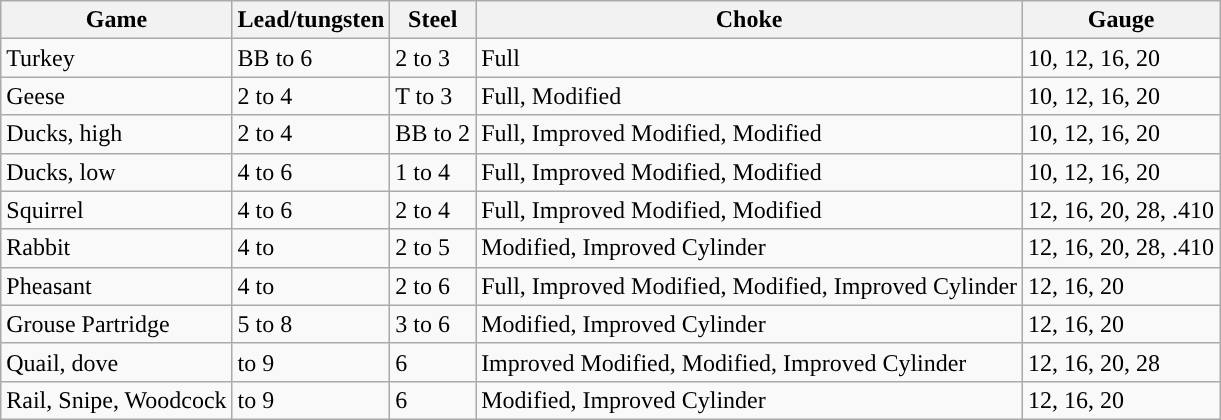<table class="wikitable sortable">
<tr>
<th>Game</th>
<th>Lead/tungsten</th>
<th>Steel</th>
<th>Choke</th>
<th>Gauge</th>
</tr>
<tr>
<td>Turkey</td>
<td>BB to 6</td>
<td>2 to 3</td>
<td>Full</td>
<td>10, 12, 16, 20</td>
</tr>
<tr>
<td>Geese</td>
<td>2 to 4</td>
<td>T to 3</td>
<td>Full, Modified</td>
<td>10, 12, 16, 20</td>
</tr>
<tr>
<td>Ducks, high</td>
<td>2 to 4</td>
<td>BB to 2</td>
<td>Full, Improved Modified, Modified</td>
<td>10, 12, 16, 20</td>
</tr>
<tr>
<td>Ducks, low</td>
<td>4 to 6</td>
<td>1 to 4</td>
<td>Full, Improved Modified, Modified</td>
<td>10, 12, 16, 20</td>
</tr>
<tr>
<td>Squirrel</td>
<td>4 to 6</td>
<td>2 to 4</td>
<td>Full, Improved Modified, Modified</td>
<td>12, 16, 20, 28, .410</td>
</tr>
<tr>
<td>Rabbit</td>
<td>4 to </td>
<td>2 to 5</td>
<td>Modified, Improved Cylinder</td>
<td>12, 16, 20, 28, .410</td>
</tr>
<tr>
<td>Pheasant</td>
<td>4 to </td>
<td>2 to 6</td>
<td>Full, Improved Modified, Modified, Improved Cylinder</td>
<td>12, 16, 20</td>
</tr>
<tr>
<td>Grouse Partridge</td>
<td>5 to 8</td>
<td>3 to 6</td>
<td>Modified, Improved Cylinder</td>
<td>12, 16, 20</td>
</tr>
<tr>
<td>Quail, dove</td>
<td> to 9</td>
<td>6</td>
<td>Improved Modified, Modified, Improved Cylinder</td>
<td>12, 16, 20, 28</td>
</tr>
<tr>
<td>Rail, Snipe, Woodcock</td>
<td> to 9</td>
<td>6</td>
<td>Modified, Improved Cylinder</td>
<td>12, 16, 20</td>
</tr>
</table>
